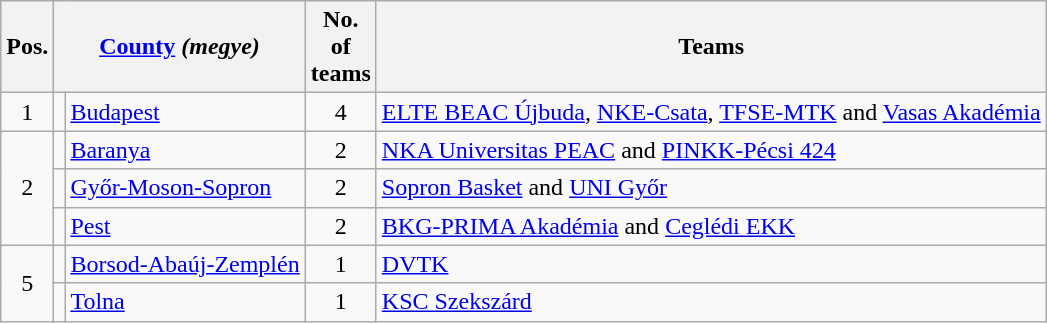<table class="wikitable" style="float:left;margin-right:2em;">
<tr>
<th>Pos.</th>
<th colspan=2><a href='#'>County</a> <em>(megye)</em></th>
<th width=30>No. of teams</th>
<th>Teams</th>
</tr>
<tr>
<td rowspan="1" align="center">1</td>
<td align=center></td>
<td><a href='#'>Budapest</a></td>
<td align="center">4</td>
<td><a href='#'>ELTE BEAC Újbuda</a>, <a href='#'>NKE-Csata</a>, <a href='#'>TFSE-MTK</a> and <a href='#'>Vasas Akadémia</a></td>
</tr>
<tr>
<td rowspan="3" align="center">2</td>
<td align=center></td>
<td><a href='#'>Baranya</a></td>
<td align="center">2</td>
<td><a href='#'>NKA Universitas PEAC</a> and <a href='#'>PINKK-Pécsi 424</a></td>
</tr>
<tr>
<td align=center></td>
<td><a href='#'>Győr-Moson-Sopron</a></td>
<td align="center">2</td>
<td><a href='#'>Sopron Basket</a> and <a href='#'>UNI Győr</a></td>
</tr>
<tr>
<td align=center></td>
<td><a href='#'>Pest</a></td>
<td align="center">2</td>
<td><a href='#'>BKG-PRIMA Akadémia</a> and <a href='#'>Ceglédi EKK</a></td>
</tr>
<tr>
<td rowspan="2" align="center">5</td>
<td align=center></td>
<td><a href='#'>Borsod-Abaúj-Zemplén</a></td>
<td align="center">1</td>
<td><a href='#'>DVTK</a></td>
</tr>
<tr>
<td align=center></td>
<td><a href='#'>Tolna</a></td>
<td align="center">1</td>
<td><a href='#'>KSC Szekszárd</a></td>
</tr>
</table>
